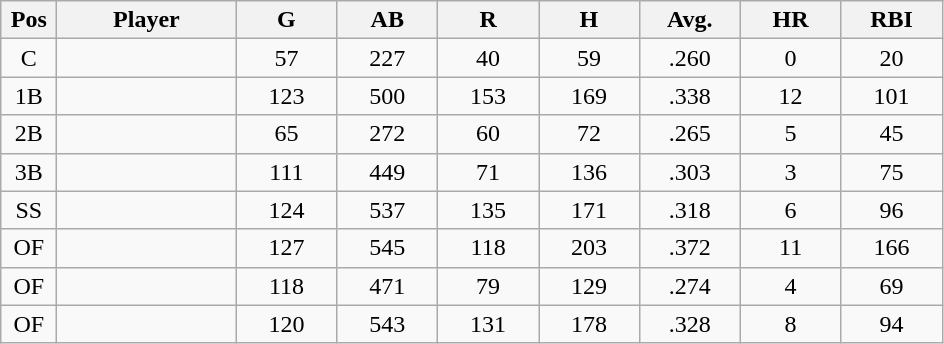<table class="wikitable sortable">
<tr>
<th bgcolor="#DDDDFF" width="5%">Pos</th>
<th bgcolor="#DDDDFF" width="16%">Player</th>
<th bgcolor="#DDDDFF" width="9%">G</th>
<th bgcolor="#DDDDFF" width="9%">AB</th>
<th bgcolor="#DDDDFF" width="9%">R</th>
<th bgcolor="#DDDDFF" width="9%">H</th>
<th bgcolor="#DDDDFF" width="9%">Avg.</th>
<th bgcolor="#DDDDFF" width="9%">HR</th>
<th bgcolor="#DDDDFF" width="9%">RBI</th>
</tr>
<tr align="center">
<td>C</td>
<td></td>
<td>57</td>
<td>227</td>
<td>40</td>
<td>59</td>
<td>.260</td>
<td>0</td>
<td>20</td>
</tr>
<tr align="center">
<td>1B</td>
<td></td>
<td>123</td>
<td>500</td>
<td>153</td>
<td>169</td>
<td>.338</td>
<td>12</td>
<td>101</td>
</tr>
<tr align="center">
<td>2B</td>
<td></td>
<td>65</td>
<td>272</td>
<td>60</td>
<td>72</td>
<td>.265</td>
<td>5</td>
<td>45</td>
</tr>
<tr align="center">
<td>3B</td>
<td></td>
<td>111</td>
<td>449</td>
<td>71</td>
<td>136</td>
<td>.303</td>
<td>3</td>
<td>75</td>
</tr>
<tr align="center">
<td>SS</td>
<td></td>
<td>124</td>
<td>537</td>
<td>135</td>
<td>171</td>
<td>.318</td>
<td>6</td>
<td>96</td>
</tr>
<tr align="center">
<td>OF</td>
<td></td>
<td>127</td>
<td>545</td>
<td>118</td>
<td>203</td>
<td>.372</td>
<td>11</td>
<td>166</td>
</tr>
<tr align="center">
<td>OF</td>
<td></td>
<td>118</td>
<td>471</td>
<td>79</td>
<td>129</td>
<td>.274</td>
<td>4</td>
<td>69</td>
</tr>
<tr align="center">
<td>OF</td>
<td></td>
<td>120</td>
<td>543</td>
<td>131</td>
<td>178</td>
<td>.328</td>
<td>8</td>
<td>94</td>
</tr>
</table>
